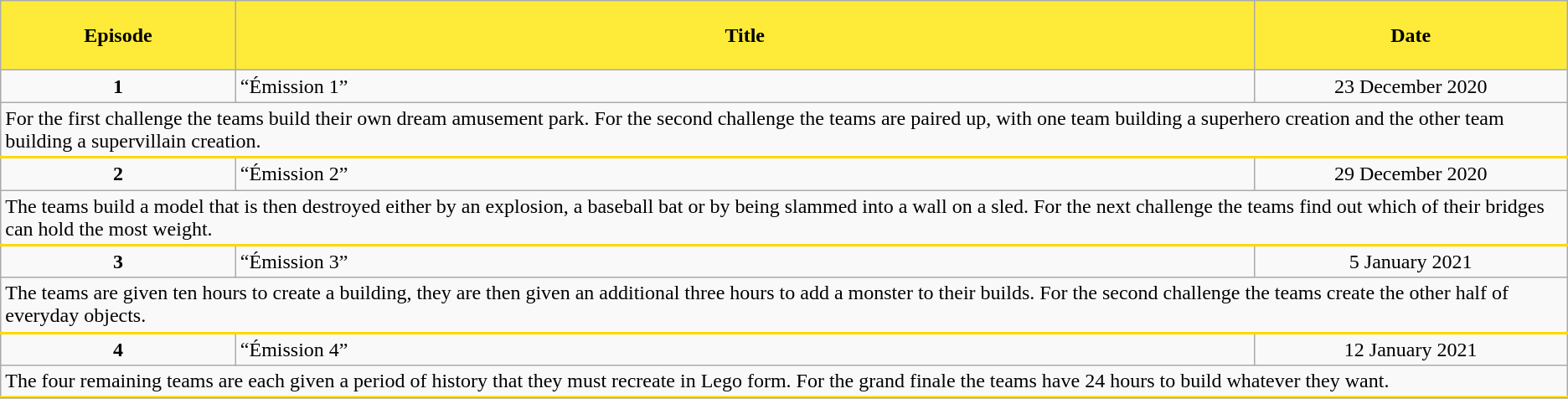<table class="wikitable" style="text-align: center;">
<tr>
<th scope="col" style="height: 3em; width:15%; background-color:#FEEB39;">Episode</th>
<th scope="col" style="width:65%; background-color:#FEEB39;">Title</th>
<th scope="col" style="width:20%; background-color:#FEEB39;">Date</th>
</tr>
<tr>
<td><strong>1</strong></td>
<td style="text-align: left;">“Émission 1”</td>
<td>23 December 2020</td>
</tr>
<tr>
<td colspan="3" style="text-align: left; border-bottom:2px solid gold;">For the first challenge the teams build their own dream amusement park. For the second challenge the teams are paired up, with one team building a superhero creation and the other team building a supervillain creation.</td>
</tr>
<tr>
<td><strong>2</strong></td>
<td style="text-align: left;">“Émission 2”</td>
<td>29 December 2020</td>
</tr>
<tr>
<td colspan="3" style="text-align: left; border-bottom:2px solid gold;">The teams build a model that is then destroyed either by an explosion, a baseball bat or by being slammed into a wall on a sled. For the next challenge the teams find out which of their bridges can hold the most weight.</td>
</tr>
<tr>
<td><strong>3</strong></td>
<td style="text-align: left;">“Émission 3”</td>
<td>5 January 2021</td>
</tr>
<tr>
<td colspan="3" style="text-align: left; border-bottom:2px solid gold;">The teams are given ten hours to create a building, they are then given an additional three hours to add a monster to their builds. For the second challenge the teams create the other half of everyday objects.</td>
</tr>
<tr>
<td><strong>4</strong></td>
<td style="text-align: left;">“Émission 4”</td>
<td>12 January 2021</td>
</tr>
<tr>
<td colspan="3" style="text-align: left; border-bottom:2px solid gold;">The four remaining teams are each given a period of history that they must recreate in Lego form. For the grand finale the teams have 24 hours to build whatever they want.</td>
</tr>
<tr>
</tr>
</table>
